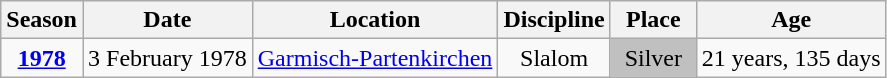<table class="wikitable">
<tr>
<th>Season</th>
<th>Date</th>
<th>Location</th>
<th>Discipline</th>
<th width=50>Place</th>
<th>Age</th>
</tr>
<tr>
<td align=center><strong><a href='#'>1978</a></strong></td>
<td>3 February 1978</td>
<td> <a href='#'>Garmisch-Partenkirchen</a></td>
<td align=center>Slalom</td>
<td align=center bgcolor="#C0C0C0">Silver</td>
<td>21 years, 135 days</td>
</tr>
</table>
